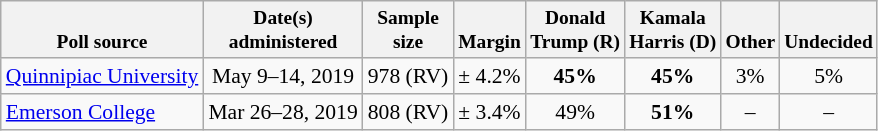<table class="wikitable" style="font-size:90%;text-align:center;">
<tr valign=bottom style="font-size:90%;">
<th>Poll source</th>
<th>Date(s)<br>administered</th>
<th>Sample<br>size</th>
<th>Margin<br></th>
<th>Donald<br>Trump (R)</th>
<th>Kamala<br>Harris (D)</th>
<th>Other</th>
<th>Undecided</th>
</tr>
<tr>
<td style="text-align:left;"><a href='#'>Quinnipiac University</a></td>
<td>May 9–14, 2019</td>
<td>978 (RV)</td>
<td>± 4.2%</td>
<td><strong>45%</strong></td>
<td><strong>45%</strong></td>
<td>3%</td>
<td>5%</td>
</tr>
<tr>
<td style="text-align:left;"><a href='#'>Emerson College</a></td>
<td>Mar 26–28, 2019</td>
<td>808 (RV)</td>
<td>± 3.4%</td>
<td>49%</td>
<td><strong>51%</strong></td>
<td>–</td>
<td>–</td>
</tr>
</table>
